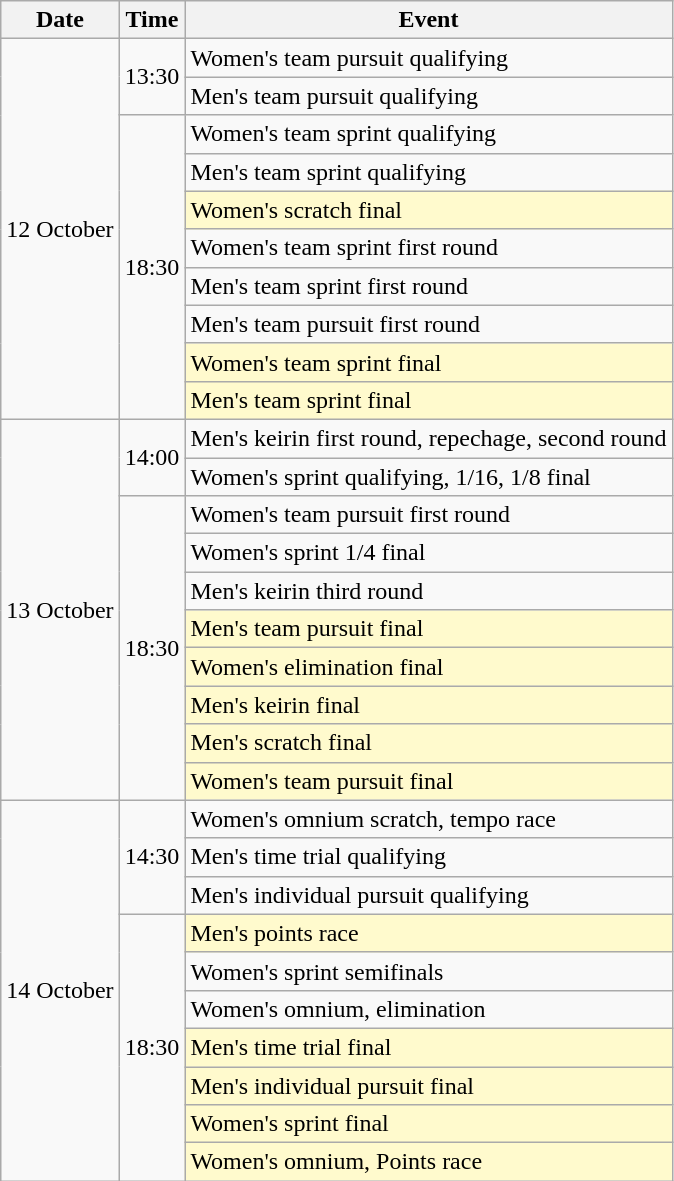<table class="wikitable">
<tr>
<th>Date</th>
<th>Time</th>
<th>Event</th>
</tr>
<tr>
<td rowspan=10>12 October</td>
<td rowspan=2>13:30</td>
<td>Women's team pursuit qualifying</td>
</tr>
<tr>
<td>Men's team pursuit qualifying</td>
</tr>
<tr>
<td rowspan=8>18:30</td>
<td>Women's team sprint qualifying</td>
</tr>
<tr>
<td>Men's team sprint qualifying</td>
</tr>
<tr>
<td style="background:lemonchiffon">Women's scratch final</td>
</tr>
<tr>
<td>Women's team sprint first round</td>
</tr>
<tr>
<td>Men's team sprint first round</td>
</tr>
<tr>
<td>Men's team pursuit first round</td>
</tr>
<tr>
<td style="background:lemonchiffon">Women's team sprint final</td>
</tr>
<tr>
<td style="background:lemonchiffon">Men's team sprint final</td>
</tr>
<tr>
<td rowspan=10>13 October</td>
<td rowspan=2>14:00</td>
<td>Men's keirin first round, repechage, second round</td>
</tr>
<tr>
<td>Women's sprint qualifying, 1/16, 1/8 final</td>
</tr>
<tr>
<td rowspan=8>18:30</td>
<td>Women's team pursuit first round</td>
</tr>
<tr>
<td>Women's sprint 1/4 final</td>
</tr>
<tr>
<td>Men's keirin third round</td>
</tr>
<tr>
<td style="background:lemonchiffon">Men's team pursuit final</td>
</tr>
<tr>
<td style="background:lemonchiffon">Women's elimination final</td>
</tr>
<tr>
<td style="background:lemonchiffon">Men's keirin final</td>
</tr>
<tr>
<td style="background:lemonchiffon">Men's scratch final</td>
</tr>
<tr>
<td style="background:lemonchiffon">Women's team pursuit final</td>
</tr>
<tr>
<td rowspan=10>14 October</td>
<td rowspan=3>14:30</td>
<td>Women's omnium scratch, tempo race</td>
</tr>
<tr>
<td>Men's time trial qualifying</td>
</tr>
<tr>
<td>Men's individual pursuit qualifying</td>
</tr>
<tr>
<td rowspan=7>18:30</td>
<td style="background:lemonchiffon">Men's points race</td>
</tr>
<tr>
<td>Women's sprint semifinals</td>
</tr>
<tr>
<td>Women's omnium, elimination</td>
</tr>
<tr>
<td style="background:lemonchiffon">Men's time trial final</td>
</tr>
<tr>
<td style="background:lemonchiffon">Men's individual pursuit final</td>
</tr>
<tr>
<td style="background:lemonchiffon">Women's sprint final</td>
</tr>
<tr>
<td style="background:lemonchiffon">Women's omnium, Points race</td>
</tr>
</table>
